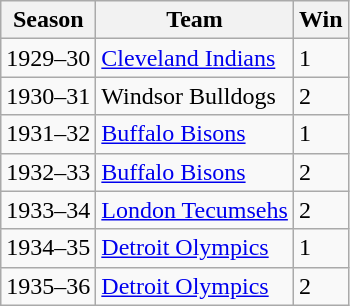<table class="wikitable sortable">
<tr>
<th>Season</th>
<th>Team</th>
<th>Win</th>
</tr>
<tr>
<td>1929–30</td>
<td><a href='#'>Cleveland Indians</a></td>
<td>1</td>
</tr>
<tr>
<td>1930–31</td>
<td>Windsor Bulldogs</td>
<td>2</td>
</tr>
<tr>
<td>1931–32</td>
<td><a href='#'>Buffalo Bisons</a></td>
<td>1</td>
</tr>
<tr>
<td>1932–33</td>
<td><a href='#'>Buffalo Bisons</a></td>
<td>2</td>
</tr>
<tr>
<td>1933–34</td>
<td><a href='#'>London Tecumsehs</a></td>
<td>2</td>
</tr>
<tr>
<td>1934–35</td>
<td><a href='#'>Detroit Olympics</a></td>
<td>1</td>
</tr>
<tr>
<td>1935–36</td>
<td><a href='#'>Detroit Olympics</a></td>
<td>2</td>
</tr>
</table>
